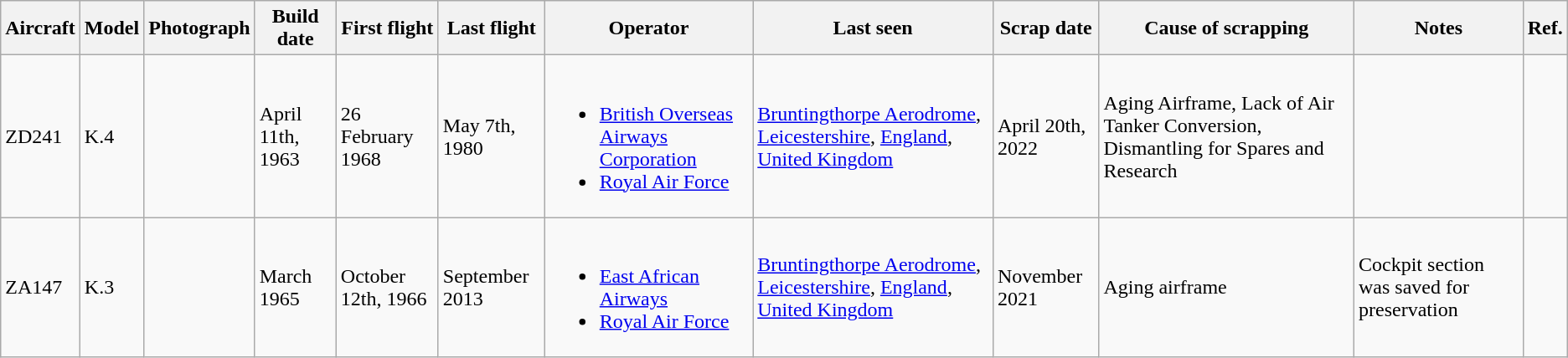<table class="wikitable">
<tr>
<th>Aircraft</th>
<th>Model</th>
<th>Photograph</th>
<th>Build date</th>
<th>First flight</th>
<th>Last flight</th>
<th>Operator</th>
<th>Last seen</th>
<th>Scrap date</th>
<th>Cause of scrapping</th>
<th>Notes</th>
<th>Ref.</th>
</tr>
<tr>
<td>ZD241</td>
<td>K.4</td>
<td></td>
<td>April 11th, 1963</td>
<td>26 February 1968</td>
<td>May 7th, 1980</td>
<td><br><ul><li><a href='#'>British Overseas Airways Corporation</a></li><li><a href='#'>Royal Air Force</a></li></ul></td>
<td><a href='#'>Bruntingthorpe Aerodrome</a>, <a href='#'>Leicestershire</a>, <a href='#'>England</a>, <a href='#'>United Kingdom</a></td>
<td>April 20th, 2022</td>
<td>Aging Airframe, Lack of Air Tanker Conversion, Dismantling for Spares and Research</td>
<td></td>
<td></td>
</tr>
<tr>
<td>ZA147</td>
<td>K.3</td>
<td></td>
<td>March 1965</td>
<td>October 12th, 1966</td>
<td>September 2013</td>
<td><br><ul><li><a href='#'>East African Airways</a></li><li><a href='#'>Royal Air Force</a></li></ul></td>
<td><a href='#'>Bruntingthorpe Aerodrome</a>, <a href='#'>Leicestershire</a>, <a href='#'>England</a>, <a href='#'>United Kingdom</a></td>
<td>November 2021</td>
<td>Aging airframe</td>
<td>Cockpit section was saved for preservation</td>
<td></td>
</tr>
</table>
